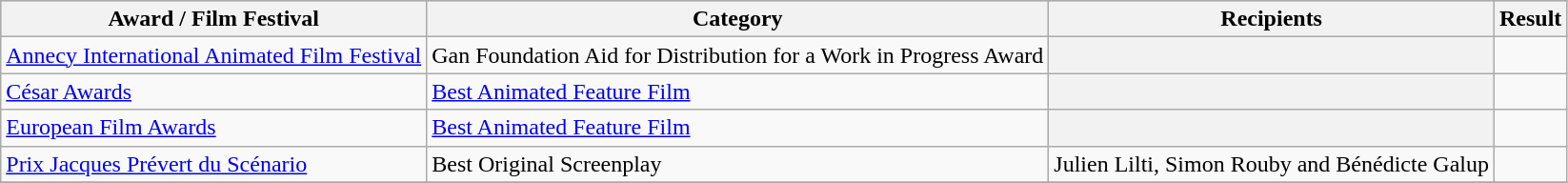<table class="wikitable plainrowheaders sortable">
<tr style="background:#ccc; text-align:center;">
<th scope="col">Award / Film Festival</th>
<th scope="col">Category</th>
<th scope="col">Recipients</th>
<th scope="col">Result</th>
</tr>
<tr>
<td><a href='#'>Annecy International Animated Film Festival</a></td>
<td>Gan Foundation Aid for Distribution for a Work in Progress Award</td>
<th></th>
<td></td>
</tr>
<tr>
<td><a href='#'>César Awards</a></td>
<td><a href='#'>Best Animated Feature Film</a></td>
<th></th>
<td></td>
</tr>
<tr>
<td><a href='#'>European Film Awards</a></td>
<td><a href='#'>Best Animated Feature Film</a></td>
<th></th>
<td></td>
</tr>
<tr>
<td><a href='#'>Prix Jacques Prévert du Scénario</a></td>
<td>Best Original Screenplay</td>
<td>Julien Lilti, Simon Rouby and Bénédicte Galup</td>
<td></td>
</tr>
<tr>
</tr>
</table>
